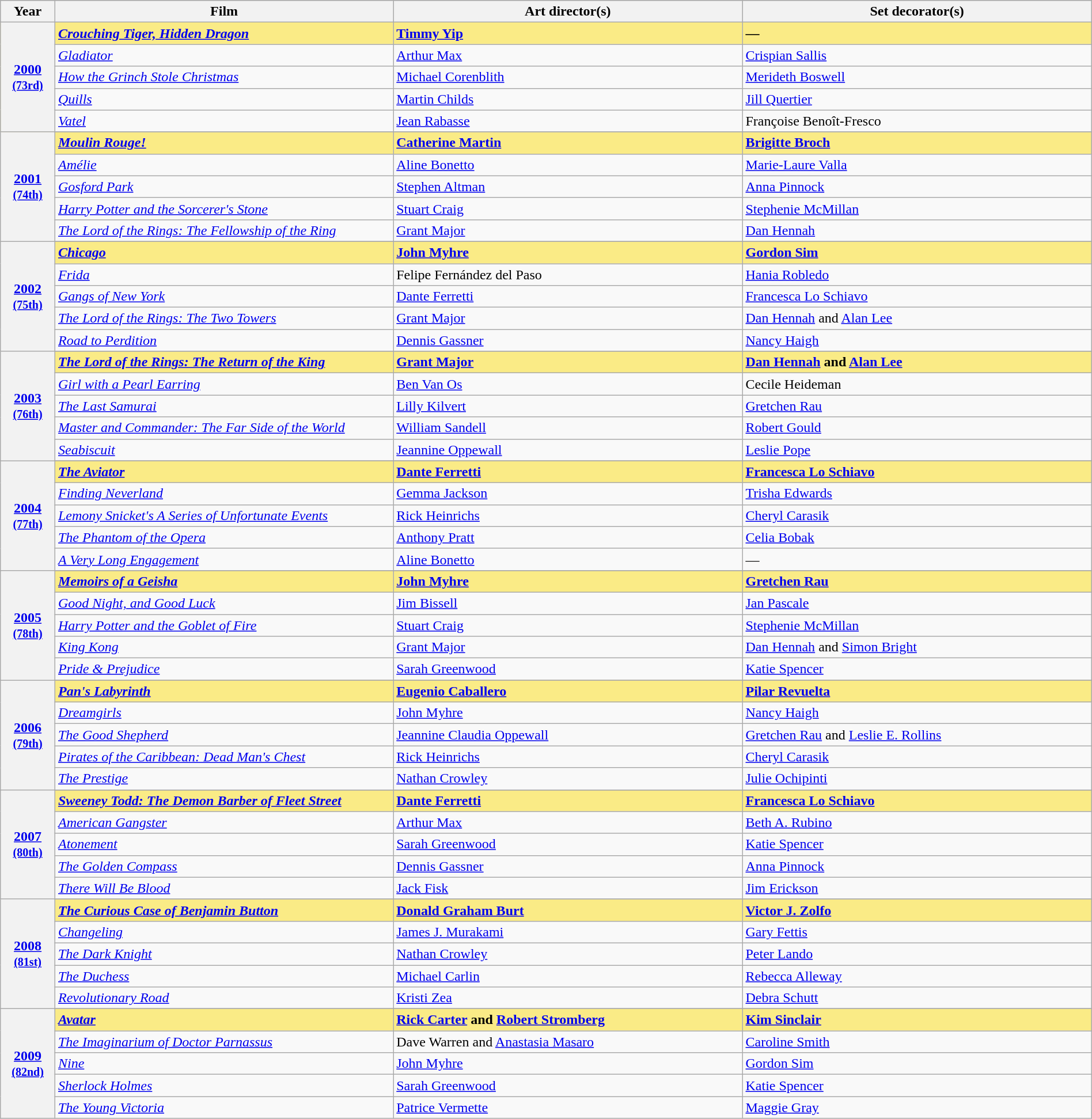<table class="wikitable" style="width:100%">
<tr bgcolor="#bebebe">
<th width="5%">Year</th>
<th width="31%">Film</th>
<th width="32%">Art director(s)</th>
<th width="32%">Set decorator(s)</th>
</tr>
<tr style="background:#FAEB86">
<th rowspan="5"><a href='#'>2000</a><br><small><a href='#'>(73rd)</a></small> <br></th>
<td><strong><em><a href='#'>Crouching Tiger, Hidden Dragon</a></em></strong></td>
<td><strong><a href='#'>Timmy Yip</a></strong></td>
<td><strong>—</strong></td>
</tr>
<tr>
<td><em><a href='#'>Gladiator</a></em></td>
<td><a href='#'>Arthur Max</a></td>
<td><a href='#'>Crispian Sallis</a></td>
</tr>
<tr>
<td><em><a href='#'>How the Grinch Stole Christmas</a></em></td>
<td><a href='#'>Michael Corenblith</a></td>
<td><a href='#'>Merideth Boswell</a></td>
</tr>
<tr>
<td><em><a href='#'>Quills</a></em></td>
<td><a href='#'>Martin Childs</a></td>
<td><a href='#'>Jill Quertier</a></td>
</tr>
<tr>
<td><em><a href='#'>Vatel</a></em></td>
<td><a href='#'>Jean Rabasse</a></td>
<td>Françoise Benoît-Fresco</td>
</tr>
<tr>
<th rowspan="6" style="text-align:center"><a href='#'>2001</a><br><small><a href='#'>(74th)</a></small> <br></th>
</tr>
<tr style="background:#FAEB86">
<td><strong><em><a href='#'>Moulin Rouge!</a></em></strong></td>
<td><strong><a href='#'>Catherine Martin</a></strong></td>
<td><strong><a href='#'>Brigitte Broch</a></strong></td>
</tr>
<tr>
<td><em><a href='#'>Amélie</a></em></td>
<td><a href='#'>Aline Bonetto</a></td>
<td><a href='#'>Marie-Laure Valla</a></td>
</tr>
<tr>
<td><em><a href='#'>Gosford Park</a></em></td>
<td><a href='#'>Stephen Altman</a></td>
<td><a href='#'>Anna Pinnock</a></td>
</tr>
<tr>
<td><em><a href='#'>Harry Potter and the Sorcerer's Stone</a></em></td>
<td><a href='#'>Stuart Craig</a></td>
<td><a href='#'>Stephenie McMillan</a></td>
</tr>
<tr>
<td><em><a href='#'>The Lord of the Rings: The Fellowship of the Ring</a></em></td>
<td><a href='#'>Grant Major</a></td>
<td><a href='#'>Dan Hennah</a></td>
</tr>
<tr>
<th rowspan="6" style="text-align:center"><a href='#'>2002</a><br><small><a href='#'>(75th)</a></small> <br></th>
</tr>
<tr style="background:#FAEB86">
<td><strong><em><a href='#'>Chicago</a></em></strong></td>
<td><strong><a href='#'>John Myhre</a></strong></td>
<td><strong><a href='#'>Gordon Sim</a></strong></td>
</tr>
<tr>
<td><em><a href='#'>Frida</a></em></td>
<td>Felipe Fernández del Paso</td>
<td><a href='#'>Hania Robledo</a></td>
</tr>
<tr>
<td><em><a href='#'>Gangs of New York</a></em></td>
<td><a href='#'>Dante Ferretti</a></td>
<td><a href='#'>Francesca Lo Schiavo</a></td>
</tr>
<tr>
<td><em><a href='#'>The Lord of the Rings: The Two Towers</a></em></td>
<td><a href='#'>Grant Major</a></td>
<td><a href='#'>Dan Hennah</a> and <a href='#'>Alan Lee</a></td>
</tr>
<tr>
<td><em><a href='#'>Road to Perdition</a></em></td>
<td><a href='#'>Dennis Gassner</a></td>
<td><a href='#'>Nancy Haigh</a></td>
</tr>
<tr>
<th rowspan="6" style="text-align:center"><a href='#'>2003</a><br><small><a href='#'>(76th)</a></small> <br></th>
</tr>
<tr style="background:#FAEB86">
<td><strong><em><a href='#'>The Lord of the Rings: The Return of the King</a></em></strong></td>
<td><strong><a href='#'>Grant Major</a></strong></td>
<td><strong><a href='#'>Dan Hennah</a> and <a href='#'>Alan Lee</a></strong></td>
</tr>
<tr>
<td><em><a href='#'>Girl with a Pearl Earring</a></em></td>
<td><a href='#'>Ben Van Os</a></td>
<td>Cecile Heideman</td>
</tr>
<tr>
<td><em><a href='#'>The Last Samurai</a></em></td>
<td><a href='#'>Lilly Kilvert</a></td>
<td><a href='#'>Gretchen Rau</a></td>
</tr>
<tr>
<td><em><a href='#'>Master and Commander: The Far Side of the World</a></em></td>
<td><a href='#'>William Sandell</a></td>
<td><a href='#'>Robert Gould</a></td>
</tr>
<tr>
<td><em><a href='#'>Seabiscuit</a></em></td>
<td><a href='#'>Jeannine Oppewall</a></td>
<td><a href='#'>Leslie Pope</a></td>
</tr>
<tr>
<th rowspan="6" style="text-align:center"><a href='#'>2004</a><br><small><a href='#'>(77th)</a></small> <br></th>
</tr>
<tr style="background:#FAEB86">
<td><strong><em><a href='#'>The Aviator</a></em></strong></td>
<td><strong><a href='#'>Dante Ferretti</a></strong></td>
<td><strong><a href='#'>Francesca Lo Schiavo</a></strong></td>
</tr>
<tr>
<td><em><a href='#'>Finding Neverland</a></em></td>
<td><a href='#'>Gemma Jackson</a></td>
<td><a href='#'>Trisha Edwards</a></td>
</tr>
<tr>
<td><em><a href='#'>Lemony Snicket's A Series of Unfortunate Events</a></em></td>
<td><a href='#'>Rick Heinrichs</a></td>
<td><a href='#'>Cheryl Carasik</a></td>
</tr>
<tr>
<td><em><a href='#'>The Phantom of the Opera</a></em></td>
<td><a href='#'>Anthony Pratt</a></td>
<td><a href='#'>Celia Bobak</a></td>
</tr>
<tr>
<td><em><a href='#'>A Very Long Engagement</a></em></td>
<td><a href='#'>Aline Bonetto</a></td>
<td>—</td>
</tr>
<tr>
<th rowspan="6" style="text-align:center"><a href='#'>2005</a><br><small><a href='#'>(78th)</a></small> <br></th>
</tr>
<tr style="background:#FAEB86">
<td><strong><em><a href='#'>Memoirs of a Geisha</a></em></strong></td>
<td><strong><a href='#'>John Myhre</a></strong></td>
<td><strong><a href='#'>Gretchen Rau</a></strong></td>
</tr>
<tr>
<td><em><a href='#'>Good Night, and Good Luck</a></em></td>
<td><a href='#'>Jim Bissell</a></td>
<td><a href='#'>Jan Pascale</a></td>
</tr>
<tr>
<td><em><a href='#'>Harry Potter and the Goblet of Fire</a></em></td>
<td><a href='#'>Stuart Craig</a></td>
<td><a href='#'>Stephenie McMillan</a></td>
</tr>
<tr>
<td><em><a href='#'>King Kong</a></em></td>
<td><a href='#'>Grant Major</a></td>
<td><a href='#'>Dan Hennah</a> and <a href='#'>Simon Bright</a></td>
</tr>
<tr>
<td><em><a href='#'>Pride & Prejudice</a></em></td>
<td><a href='#'>Sarah Greenwood</a></td>
<td><a href='#'>Katie Spencer</a></td>
</tr>
<tr>
<th rowspan="6" style="text-align:center"><a href='#'>2006</a><br><small><a href='#'>(79th)</a></small> <br></th>
</tr>
<tr style="background:#FAEB86">
<td><strong><em><a href='#'>Pan's Labyrinth</a></em></strong></td>
<td><strong><a href='#'>Eugenio Caballero</a></strong></td>
<td><strong><a href='#'>Pilar Revuelta</a></strong></td>
</tr>
<tr>
<td><em><a href='#'>Dreamgirls</a></em></td>
<td><a href='#'>John Myhre</a></td>
<td><a href='#'>Nancy Haigh</a></td>
</tr>
<tr>
<td><em><a href='#'>The Good Shepherd</a></em></td>
<td><a href='#'>Jeannine Claudia Oppewall</a></td>
<td><a href='#'>Gretchen Rau</a> and <a href='#'>Leslie E. Rollins</a></td>
</tr>
<tr>
<td><em><a href='#'>Pirates of the Caribbean: Dead Man's Chest</a></em></td>
<td><a href='#'>Rick Heinrichs</a></td>
<td><a href='#'>Cheryl Carasik</a></td>
</tr>
<tr>
<td><em><a href='#'>The Prestige</a></em></td>
<td><a href='#'>Nathan Crowley</a></td>
<td><a href='#'>Julie Ochipinti</a></td>
</tr>
<tr>
<th rowspan="6" style="text-align:center"><a href='#'>2007</a><br><small><a href='#'>(80th)</a></small> <br></th>
</tr>
<tr style="background:#FAEB86">
<td><strong><em><a href='#'>Sweeney Todd: The Demon Barber of Fleet Street</a></em></strong></td>
<td><strong><a href='#'>Dante Ferretti</a></strong></td>
<td><strong><a href='#'>Francesca Lo Schiavo</a></strong></td>
</tr>
<tr>
<td><em><a href='#'>American Gangster</a></em></td>
<td><a href='#'>Arthur Max</a></td>
<td><a href='#'>Beth A. Rubino</a></td>
</tr>
<tr>
<td><em><a href='#'>Atonement</a></em></td>
<td><a href='#'>Sarah Greenwood</a></td>
<td><a href='#'>Katie Spencer</a></td>
</tr>
<tr>
<td><em><a href='#'>The Golden Compass</a></em></td>
<td><a href='#'>Dennis Gassner</a></td>
<td><a href='#'>Anna Pinnock</a></td>
</tr>
<tr>
<td><em><a href='#'>There Will Be Blood</a></em></td>
<td><a href='#'>Jack Fisk</a></td>
<td><a href='#'>Jim Erickson</a></td>
</tr>
<tr>
<th rowspan="6" style="text-align:center"><a href='#'>2008</a><br><small><a href='#'>(81st)</a></small> <br></th>
</tr>
<tr style="background:#FAEB86">
<td><strong><em><a href='#'>The Curious Case of Benjamin Button</a></em></strong></td>
<td><strong><a href='#'>Donald Graham Burt</a></strong></td>
<td><strong><a href='#'>Victor J. Zolfo</a></strong></td>
</tr>
<tr>
<td><em><a href='#'>Changeling</a></em></td>
<td><a href='#'>James J. Murakami</a></td>
<td><a href='#'>Gary Fettis</a></td>
</tr>
<tr>
<td><em><a href='#'>The Dark Knight</a></em></td>
<td><a href='#'>Nathan Crowley</a></td>
<td><a href='#'>Peter Lando</a></td>
</tr>
<tr>
<td><em><a href='#'>The Duchess</a></em></td>
<td><a href='#'>Michael Carlin</a></td>
<td><a href='#'>Rebecca Alleway</a></td>
</tr>
<tr>
<td><em><a href='#'>Revolutionary Road</a></em></td>
<td><a href='#'>Kristi Zea</a></td>
<td><a href='#'>Debra Schutt</a></td>
</tr>
<tr>
<th rowspan="6" style="text-align:center"><a href='#'>2009</a><br><small><a href='#'>(82nd)</a></small> <br></th>
</tr>
<tr style="background:#FAEB86">
<td><strong><em><a href='#'>Avatar</a></em></strong></td>
<td><strong><a href='#'>Rick Carter</a> and <a href='#'>Robert Stromberg</a></strong></td>
<td><strong><a href='#'>Kim Sinclair</a></strong></td>
</tr>
<tr>
<td><em><a href='#'>The Imaginarium of Doctor Parnassus</a></em></td>
<td>Dave Warren and <a href='#'>Anastasia Masaro</a></td>
<td><a href='#'>Caroline Smith</a></td>
</tr>
<tr>
<td><em><a href='#'>Nine</a></em></td>
<td><a href='#'>John Myhre</a></td>
<td><a href='#'>Gordon Sim</a></td>
</tr>
<tr>
<td><em><a href='#'>Sherlock Holmes</a></em></td>
<td><a href='#'>Sarah Greenwood</a></td>
<td><a href='#'>Katie Spencer</a></td>
</tr>
<tr>
<td><em><a href='#'>The Young Victoria</a></em></td>
<td><a href='#'>Patrice Vermette</a></td>
<td><a href='#'>Maggie Gray</a></td>
</tr>
</table>
